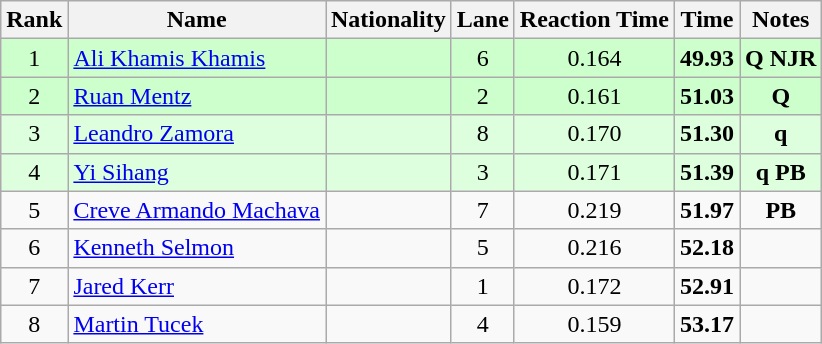<table class="wikitable sortable" style="text-align:center">
<tr>
<th>Rank</th>
<th>Name</th>
<th>Nationality</th>
<th>Lane</th>
<th>Reaction Time</th>
<th>Time</th>
<th>Notes</th>
</tr>
<tr bgcolor=ccffcc>
<td>1</td>
<td align=left><a href='#'>Ali Khamis Khamis</a></td>
<td align=left></td>
<td>6</td>
<td>0.164</td>
<td><strong>49.93</strong></td>
<td><strong>Q NJR</strong></td>
</tr>
<tr bgcolor=ccffcc>
<td>2</td>
<td align=left><a href='#'>Ruan Mentz</a></td>
<td align=left></td>
<td>2</td>
<td>0.161</td>
<td><strong>51.03</strong></td>
<td><strong>Q</strong></td>
</tr>
<tr bgcolor=ddffdd>
<td>3</td>
<td align=left><a href='#'>Leandro Zamora</a></td>
<td align=left></td>
<td>8</td>
<td>0.170</td>
<td><strong>51.30</strong></td>
<td><strong>q</strong></td>
</tr>
<tr bgcolor=ddffdd>
<td>4</td>
<td align=left><a href='#'>Yi Sihang</a></td>
<td align=left></td>
<td>3</td>
<td>0.171</td>
<td><strong>51.39</strong></td>
<td><strong>q PB</strong></td>
</tr>
<tr>
<td>5</td>
<td align=left><a href='#'>Creve Armando Machava</a></td>
<td align=left></td>
<td>7</td>
<td>0.219</td>
<td><strong>51.97</strong></td>
<td><strong>PB</strong></td>
</tr>
<tr>
<td>6</td>
<td align=left><a href='#'>Kenneth Selmon</a></td>
<td align=left></td>
<td>5</td>
<td>0.216</td>
<td><strong>52.18</strong></td>
<td></td>
</tr>
<tr>
<td>7</td>
<td align=left><a href='#'>Jared Kerr</a></td>
<td align=left></td>
<td>1</td>
<td>0.172</td>
<td><strong>52.91</strong></td>
<td></td>
</tr>
<tr>
<td>8</td>
<td align=left><a href='#'>Martin Tucek</a></td>
<td align=left></td>
<td>4</td>
<td>0.159</td>
<td><strong>53.17</strong></td>
<td></td>
</tr>
</table>
